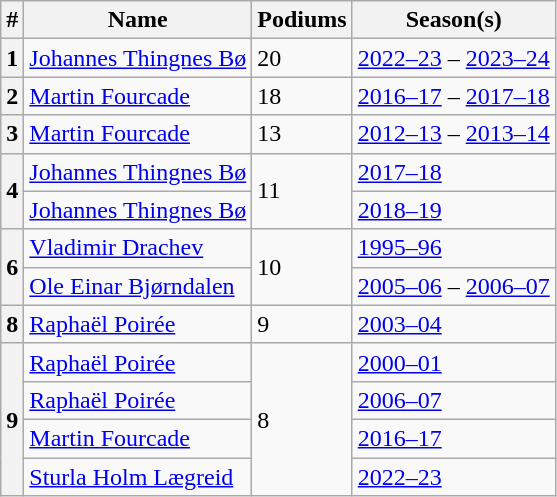<table class="wikitable plainrowheaders" style="display:inline-table;">
<tr>
<th>#</th>
<th>Name</th>
<th>Podiums</th>
<th>Season(s)</th>
</tr>
<tr>
<th>1</th>
<td style="text-align:left"> <a href='#'>Johannes Thingnes Bø</a></td>
<td>20</td>
<td><a href='#'>2022–23</a> – <a href='#'>2023–24</a></td>
</tr>
<tr>
<th>2</th>
<td style="text-align:left"> <a href='#'>Martin Fourcade</a></td>
<td>18</td>
<td><a href='#'>2016–17</a> – <a href='#'>2017–18</a></td>
</tr>
<tr>
<th>3</th>
<td style="text-align:left"> <a href='#'>Martin Fourcade</a></td>
<td>13</td>
<td><a href='#'>2012–13</a> – <a href='#'>2013–14</a></td>
</tr>
<tr>
<th rowspan=2>4</th>
<td style="text-align:left"> <a href='#'>Johannes Thingnes Bø</a></td>
<td rowspan=2>11</td>
<td><a href='#'>2017–18</a></td>
</tr>
<tr>
<td style="text-align:left"> <a href='#'>Johannes Thingnes Bø</a></td>
<td><a href='#'>2018–19</a></td>
</tr>
<tr>
<th rowspan=2>6</th>
<td style="text-align:left"> <a href='#'>Vladimir Drachev</a></td>
<td rowspan=2>10</td>
<td><a href='#'>1995–96</a></td>
</tr>
<tr>
<td style="text-align:left"> <a href='#'>Ole Einar Bjørndalen</a></td>
<td><a href='#'>2005–06</a> – <a href='#'>2006–07</a></td>
</tr>
<tr>
<th>8</th>
<td style="text-align:left"> <a href='#'>Raphaël Poirée</a></td>
<td>9</td>
<td><a href='#'>2003–04</a></td>
</tr>
<tr>
<th rowspan=4>9</th>
<td style="text-align:left"> <a href='#'>Raphaël Poirée</a></td>
<td rowspan=4>8</td>
<td><a href='#'>2000–01</a></td>
</tr>
<tr>
<td style="text-align:left"> <a href='#'>Raphaël Poirée</a></td>
<td><a href='#'>2006–07</a></td>
</tr>
<tr>
<td style="text-align:left"> <a href='#'>Martin Fourcade</a></td>
<td><a href='#'>2016–17</a></td>
</tr>
<tr>
<td style="text-align:left"> <a href='#'>Sturla Holm Lægreid</a></td>
<td><a href='#'>2022–23</a></td>
</tr>
</table>
